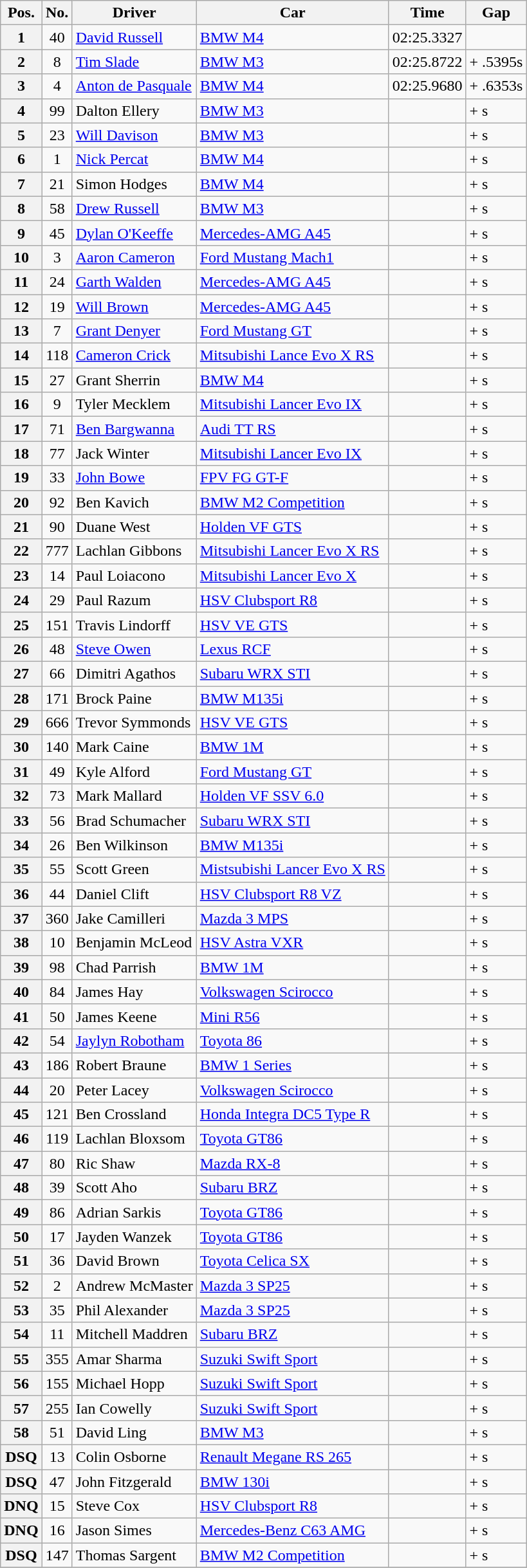<table class="wikitable">
<tr>
<th>Pos.</th>
<th>No.</th>
<th>Driver</th>
<th>Car</th>
<th>Time</th>
<th>Gap</th>
</tr>
<tr>
<th>1</th>
<td align=center>40</td>
<td><a href='#'>David Russell</a></td>
<td><a href='#'>BMW M4</a></td>
<td>02:25.3327</td>
<td></td>
</tr>
<tr>
<th>2</th>
<td align=center>8</td>
<td><a href='#'>Tim Slade</a></td>
<td><a href='#'>BMW M3</a></td>
<td>02:25.8722</td>
<td>+ .5395s</td>
</tr>
<tr>
<th>3</th>
<td align=center>4</td>
<td><a href='#'>Anton de Pasquale</a></td>
<td><a href='#'>BMW M4</a></td>
<td>02:25.9680</td>
<td>+ .6353s</td>
</tr>
<tr>
<th>4</th>
<td align=center>99</td>
<td>Dalton Ellery</td>
<td><a href='#'>BMW M3</a></td>
<td></td>
<td>+ s</td>
</tr>
<tr>
<th>5</th>
<td align=center>23</td>
<td><a href='#'>Will Davison</a></td>
<td><a href='#'>BMW M3</a></td>
<td></td>
<td>+ s</td>
</tr>
<tr>
<th>6</th>
<td align=center>1</td>
<td><a href='#'>Nick Percat</a></td>
<td><a href='#'>BMW M4</a></td>
<td></td>
<td>+ s</td>
</tr>
<tr>
<th>7</th>
<td align=center>21</td>
<td>Simon Hodges</td>
<td><a href='#'>BMW M4</a></td>
<td></td>
<td>+ s</td>
</tr>
<tr>
<th>8</th>
<td align=center>58</td>
<td><a href='#'>Drew Russell</a></td>
<td><a href='#'>BMW M3</a></td>
<td></td>
<td>+ s</td>
</tr>
<tr>
<th>9</th>
<td align=center>45</td>
<td><a href='#'>Dylan O'Keeffe</a></td>
<td><a href='#'>Mercedes-AMG A45</a></td>
<td></td>
<td>+ s</td>
</tr>
<tr>
<th>10</th>
<td align=center>3</td>
<td><a href='#'>Aaron Cameron</a></td>
<td><a href='#'>Ford Mustang Mach1</a></td>
<td></td>
<td>+ s</td>
</tr>
<tr>
<th>11</th>
<td align=center>24</td>
<td><a href='#'>Garth Walden</a></td>
<td><a href='#'>Mercedes-AMG A45</a></td>
<td></td>
<td>+ s</td>
</tr>
<tr>
<th>12</th>
<td align=center>19</td>
<td><a href='#'>Will Brown</a></td>
<td><a href='#'>Mercedes-AMG A45</a></td>
<td></td>
<td>+ s</td>
</tr>
<tr>
<th>13</th>
<td align=center>7</td>
<td><a href='#'>Grant Denyer</a></td>
<td><a href='#'>Ford Mustang GT</a></td>
<td></td>
<td>+ s</td>
</tr>
<tr>
<th>14</th>
<td align=center>118</td>
<td><a href='#'>Cameron Crick</a></td>
<td><a href='#'>Mitsubishi Lance Evo X RS</a></td>
<td></td>
<td>+ s</td>
</tr>
<tr>
<th>15</th>
<td align=center>27</td>
<td>Grant Sherrin</td>
<td><a href='#'>BMW M4</a></td>
<td></td>
<td>+ s</td>
</tr>
<tr>
<th>16</th>
<td align=center>9</td>
<td>Tyler Mecklem</td>
<td><a href='#'>Mitsubishi Lancer Evo IX</a></td>
<td></td>
<td>+ s</td>
</tr>
<tr>
<th>17</th>
<td align=center>71</td>
<td><a href='#'>Ben Bargwanna</a></td>
<td><a href='#'>Audi TT RS</a></td>
<td></td>
<td>+ s</td>
</tr>
<tr>
<th>18</th>
<td align=center>77</td>
<td>Jack Winter</td>
<td><a href='#'>Mitsubishi Lancer Evo IX</a></td>
<td></td>
<td>+ s</td>
</tr>
<tr>
<th>19</th>
<td align=center>33</td>
<td><a href='#'>John Bowe</a></td>
<td><a href='#'>FPV FG GT-F</a></td>
<td></td>
<td>+ s</td>
</tr>
<tr>
<th>20</th>
<td align=center>92</td>
<td>Ben Kavich</td>
<td><a href='#'>BMW M2 Competition</a></td>
<td></td>
<td>+ s</td>
</tr>
<tr>
<th>21</th>
<td align=center>90</td>
<td>Duane West</td>
<td><a href='#'>Holden VF GTS</a></td>
<td></td>
<td>+ s</td>
</tr>
<tr>
<th>22</th>
<td align=center>777</td>
<td>Lachlan Gibbons</td>
<td><a href='#'>Mitsubishi Lancer Evo X RS</a></td>
<td></td>
<td>+ s</td>
</tr>
<tr>
<th>23</th>
<td align=center>14</td>
<td>Paul Loiacono</td>
<td><a href='#'>Mitsubishi Lancer Evo X</a></td>
<td></td>
<td>+ s</td>
</tr>
<tr>
<th>24</th>
<td align=center>29</td>
<td>Paul Razum</td>
<td><a href='#'>HSV Clubsport R8</a></td>
<td></td>
<td>+ s</td>
</tr>
<tr>
<th>25</th>
<td align=center>151</td>
<td>Travis Lindorff</td>
<td><a href='#'>HSV VE GTS</a></td>
<td></td>
<td>+ s</td>
</tr>
<tr>
<th>26</th>
<td align=center>48</td>
<td><a href='#'>Steve Owen</a></td>
<td><a href='#'>Lexus RCF</a></td>
<td></td>
<td>+ s</td>
</tr>
<tr>
<th>27</th>
<td align=center>66</td>
<td>Dimitri Agathos</td>
<td><a href='#'>Subaru WRX STI</a></td>
<td></td>
<td>+ s</td>
</tr>
<tr>
<th>28</th>
<td align=center>171</td>
<td>Brock Paine</td>
<td><a href='#'>BMW M135i</a></td>
<td></td>
<td>+ s</td>
</tr>
<tr>
<th>29</th>
<td align=center>666</td>
<td>Trevor Symmonds</td>
<td><a href='#'>HSV VE GTS</a></td>
<td></td>
<td>+ s</td>
</tr>
<tr>
<th>30</th>
<td align=center>140</td>
<td>Mark Caine</td>
<td><a href='#'>BMW 1M</a></td>
<td></td>
<td>+ s</td>
</tr>
<tr>
<th>31</th>
<td align=center>49</td>
<td>Kyle Alford</td>
<td><a href='#'>Ford Mustang GT</a></td>
<td></td>
<td>+ s</td>
</tr>
<tr>
<th>32</th>
<td align=center>73</td>
<td>Mark Mallard</td>
<td><a href='#'>Holden VF SSV 6.0</a></td>
<td></td>
<td>+ s</td>
</tr>
<tr>
<th>33</th>
<td align=center>56</td>
<td>Brad Schumacher</td>
<td><a href='#'>Subaru WRX STI</a></td>
<td></td>
<td>+ s</td>
</tr>
<tr>
<th>34</th>
<td align=center>26</td>
<td>Ben Wilkinson</td>
<td><a href='#'>BMW M135i</a></td>
<td></td>
<td>+ s</td>
</tr>
<tr>
<th>35</th>
<td align=center>55</td>
<td>Scott Green</td>
<td><a href='#'>Mistsubishi Lancer Evo X RS</a></td>
<td></td>
<td>+ s</td>
</tr>
<tr>
<th>36</th>
<td align=center>44</td>
<td>Daniel Clift</td>
<td><a href='#'>HSV Clubsport R8 VZ</a></td>
<td></td>
<td>+ s</td>
</tr>
<tr>
<th>37</th>
<td align=center>360</td>
<td>Jake Camilleri</td>
<td><a href='#'>Mazda 3 MPS</a></td>
<td></td>
<td>+ s</td>
</tr>
<tr>
<th>38</th>
<td align=center>10</td>
<td>Benjamin McLeod</td>
<td><a href='#'>HSV Astra VXR</a></td>
<td></td>
<td>+ s</td>
</tr>
<tr>
<th>39</th>
<td align=center>98</td>
<td>Chad Parrish</td>
<td><a href='#'>BMW 1M</a></td>
<td></td>
<td>+ s</td>
</tr>
<tr>
<th>40</th>
<td align=center>84</td>
<td>James Hay</td>
<td><a href='#'>Volkswagen Scirocco</a></td>
<td></td>
<td>+ s</td>
</tr>
<tr>
<th>41</th>
<td align=center>50</td>
<td>James Keene</td>
<td><a href='#'>Mini R56</a></td>
<td></td>
<td>+ s</td>
</tr>
<tr>
<th>42</th>
<td align=center>54</td>
<td><a href='#'>Jaylyn Robotham</a></td>
<td><a href='#'>Toyota 86</a></td>
<td></td>
<td>+ s</td>
</tr>
<tr>
<th>43</th>
<td align=center>186</td>
<td>Robert Braune</td>
<td><a href='#'>BMW 1 Series</a></td>
<td></td>
<td>+ s</td>
</tr>
<tr>
<th>44</th>
<td align=center>20</td>
<td>Peter Lacey</td>
<td><a href='#'>Volkswagen Scirocco</a></td>
<td></td>
<td>+ s</td>
</tr>
<tr>
<th>45</th>
<td align=center>121</td>
<td>Ben Crossland</td>
<td><a href='#'>Honda Integra DC5 Type R</a></td>
<td></td>
<td>+ s</td>
</tr>
<tr>
<th>46</th>
<td align=center>119</td>
<td>Lachlan Bloxsom</td>
<td><a href='#'>Toyota GT86</a></td>
<td></td>
<td>+ s</td>
</tr>
<tr>
<th>47</th>
<td align=center>80</td>
<td>Ric Shaw</td>
<td><a href='#'>Mazda RX-8</a></td>
<td></td>
<td>+ s</td>
</tr>
<tr>
<th>48</th>
<td align=center>39</td>
<td>Scott Aho</td>
<td><a href='#'>Subaru BRZ</a></td>
<td></td>
<td>+ s</td>
</tr>
<tr>
<th>49</th>
<td align=center>86</td>
<td>Adrian Sarkis</td>
<td><a href='#'>Toyota GT86</a></td>
<td></td>
<td>+ s</td>
</tr>
<tr>
<th>50</th>
<td align=center>17</td>
<td>Jayden Wanzek</td>
<td><a href='#'>Toyota GT86</a></td>
<td></td>
<td>+ s</td>
</tr>
<tr>
<th>51</th>
<td align=center>36</td>
<td>David Brown</td>
<td><a href='#'>Toyota Celica SX</a></td>
<td></td>
<td>+ s</td>
</tr>
<tr>
<th>52</th>
<td align=center>2</td>
<td>Andrew McMaster</td>
<td><a href='#'>Mazda 3 SP25</a></td>
<td></td>
<td>+ s</td>
</tr>
<tr>
<th>53</th>
<td align=center>35</td>
<td>Phil Alexander</td>
<td><a href='#'>Mazda 3 SP25</a></td>
<td></td>
<td>+ s</td>
</tr>
<tr>
<th>54</th>
<td align=center>11</td>
<td>Mitchell Maddren</td>
<td><a href='#'>Subaru BRZ</a></td>
<td></td>
<td>+ s</td>
</tr>
<tr>
<th>55</th>
<td align=center>355</td>
<td>Amar Sharma</td>
<td><a href='#'>Suzuki Swift Sport</a></td>
<td></td>
<td>+ s</td>
</tr>
<tr>
<th>56</th>
<td align=center>155</td>
<td>Michael Hopp</td>
<td><a href='#'>Suzuki Swift Sport</a></td>
<td></td>
<td>+ s</td>
</tr>
<tr>
<th>57</th>
<td align=center>255</td>
<td>Ian Cowelly</td>
<td><a href='#'>Suzuki Swift Sport</a></td>
<td></td>
<td>+ s</td>
</tr>
<tr>
<th>58</th>
<td align=center>51</td>
<td>David Ling</td>
<td><a href='#'>BMW M3</a></td>
<td></td>
<td>+ s</td>
</tr>
<tr>
<th>DSQ</th>
<td align=center>13</td>
<td>Colin Osborne</td>
<td><a href='#'>Renault Megane RS 265</a></td>
<td></td>
<td>+ s</td>
</tr>
<tr>
<th>DSQ</th>
<td align=center>47</td>
<td>John Fitzgerald</td>
<td><a href='#'>BMW 130i</a></td>
<td></td>
<td>+ s</td>
</tr>
<tr>
<th>DNQ</th>
<td align=center>15</td>
<td>Steve Cox</td>
<td><a href='#'>HSV Clubsport R8</a></td>
<td></td>
<td>+ s</td>
</tr>
<tr>
<th>DNQ</th>
<td align=center>16</td>
<td>Jason Simes</td>
<td><a href='#'>Mercedes-Benz C63 AMG</a></td>
<td></td>
<td>+ s</td>
</tr>
<tr>
<th>DSQ</th>
<td align=center>147</td>
<td>Thomas Sargent</td>
<td><a href='#'>BMW M2 Competition</a></td>
<td></td>
<td>+ s</td>
</tr>
<tr>
</tr>
</table>
